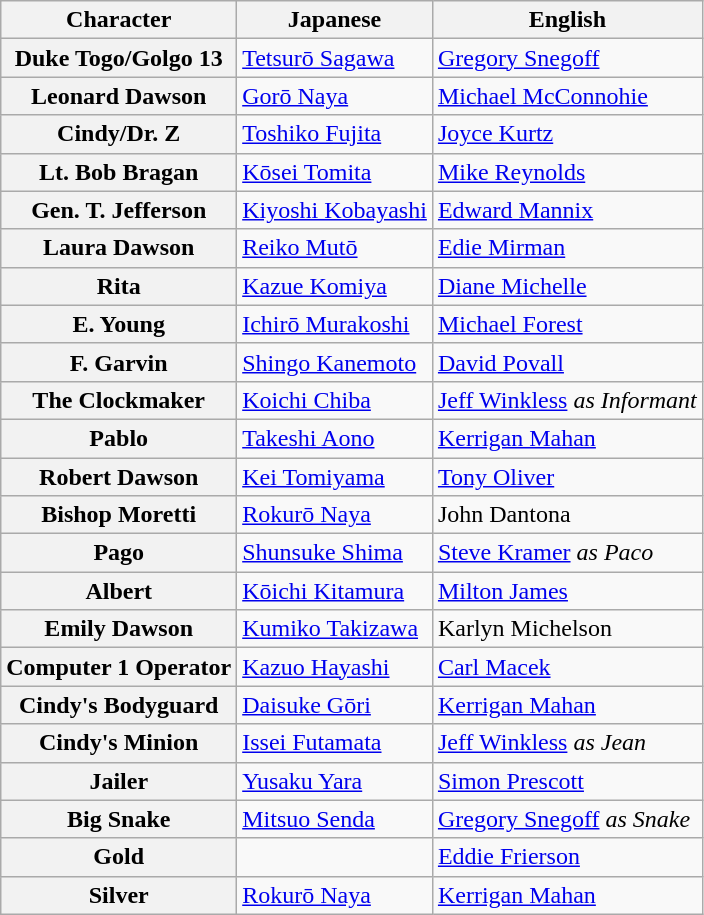<table class="wikitable">
<tr>
<th>Character</th>
<th>Japanese</th>
<th>English<br></th>
</tr>
<tr>
<th>Duke Togo/Golgo 13</th>
<td><a href='#'>Tetsurō Sagawa</a></td>
<td><a href='#'>Gregory Snegoff</a></td>
</tr>
<tr>
<th>Leonard Dawson</th>
<td><a href='#'>Gorō Naya</a></td>
<td><a href='#'>Michael McConnohie</a></td>
</tr>
<tr>
<th>Cindy/Dr. Z</th>
<td><a href='#'>Toshiko Fujita</a></td>
<td><a href='#'>Joyce Kurtz</a></td>
</tr>
<tr>
<th>Lt. Bob Bragan</th>
<td><a href='#'>Kōsei Tomita</a></td>
<td><a href='#'>Mike Reynolds</a></td>
</tr>
<tr>
<th>Gen. T. Jefferson</th>
<td><a href='#'>Kiyoshi Kobayashi</a></td>
<td><a href='#'>Edward Mannix</a></td>
</tr>
<tr>
<th>Laura Dawson</th>
<td><a href='#'>Reiko Mutō</a></td>
<td><a href='#'>Edie Mirman</a></td>
</tr>
<tr>
<th>Rita</th>
<td><a href='#'>Kazue Komiya</a></td>
<td><a href='#'>Diane Michelle</a></td>
</tr>
<tr>
<th>E. Young</th>
<td><a href='#'>Ichirō Murakoshi</a></td>
<td><a href='#'>Michael Forest</a></td>
</tr>
<tr>
<th>F. Garvin</th>
<td><a href='#'>Shingo Kanemoto</a></td>
<td><a href='#'>David Povall</a></td>
</tr>
<tr>
<th>The Clockmaker</th>
<td><a href='#'>Koichi Chiba</a></td>
<td><a href='#'>Jeff Winkless</a> <em>as Informant</em></td>
</tr>
<tr>
<th>Pablo</th>
<td><a href='#'>Takeshi Aono</a></td>
<td><a href='#'>Kerrigan Mahan</a></td>
</tr>
<tr>
<th>Robert Dawson</th>
<td><a href='#'>Kei Tomiyama</a></td>
<td><a href='#'>Tony Oliver</a></td>
</tr>
<tr>
<th>Bishop Moretti</th>
<td><a href='#'>Rokurō Naya</a></td>
<td>John Dantona</td>
</tr>
<tr>
<th>Pago</th>
<td><a href='#'>Shunsuke Shima</a></td>
<td><a href='#'>Steve Kramer</a> <em>as Paco</em></td>
</tr>
<tr>
<th>Albert</th>
<td><a href='#'>Kōichi Kitamura</a></td>
<td><a href='#'>Milton James</a></td>
</tr>
<tr>
<th>Emily Dawson</th>
<td><a href='#'>Kumiko Takizawa</a></td>
<td>Karlyn Michelson</td>
</tr>
<tr>
<th>Computer 1 Operator</th>
<td><a href='#'>Kazuo Hayashi</a></td>
<td><a href='#'>Carl Macek</a> </td>
</tr>
<tr>
<th>Cindy's Bodyguard</th>
<td><a href='#'>Daisuke Gōri</a></td>
<td><a href='#'>Kerrigan Mahan</a> </td>
</tr>
<tr>
<th>Cindy's Minion</th>
<td><a href='#'>Issei Futamata</a></td>
<td><a href='#'>Jeff Winkless</a> <em>as Jean</em> </td>
</tr>
<tr>
<th>Jailer</th>
<td><a href='#'>Yusaku Yara</a></td>
<td><a href='#'>Simon Prescott</a> </td>
</tr>
<tr>
<th>Big Snake</th>
<td><a href='#'>Mitsuo Senda</a></td>
<td><a href='#'>Gregory Snegoff</a> <em>as Snake</em></td>
</tr>
<tr>
<th>Gold</th>
<td></td>
<td><a href='#'>Eddie Frierson</a></td>
</tr>
<tr>
<th>Silver</th>
<td><a href='#'>Rokurō Naya</a></td>
<td><a href='#'>Kerrigan Mahan</a></td>
</tr>
</table>
